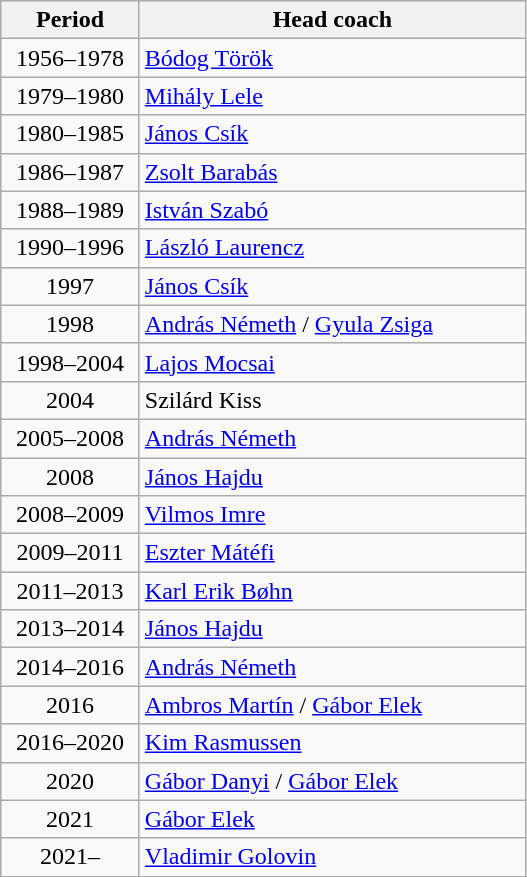<table class="wikitable">
<tr>
<th width=85>Period</th>
<th width=250>Head coach</th>
</tr>
<tr>
<td align = "center">1956–1978</td>
<td> <a href='#'>Bódog Török</a></td>
</tr>
<tr>
<td align = "center">1979–1980</td>
<td> <a href='#'>Mihály Lele</a></td>
</tr>
<tr>
<td align = "center">1980–1985</td>
<td> <a href='#'>János Csík</a></td>
</tr>
<tr>
<td align = "center">1986–1987</td>
<td> <a href='#'>Zsolt Barabás</a></td>
</tr>
<tr>
<td align = "center">1988–1989</td>
<td> <a href='#'>István Szabó</a></td>
</tr>
<tr>
<td align = "center">1990–1996</td>
<td> <a href='#'>László Laurencz</a></td>
</tr>
<tr>
<td align = "center">1997</td>
<td> <a href='#'>János Csík</a></td>
</tr>
<tr>
<td align = "center">1998</td>
<td> <a href='#'>András Németh</a> /  <a href='#'>Gyula Zsiga</a></td>
</tr>
<tr>
<td align = "center">1998–2004</td>
<td> <a href='#'>Lajos Mocsai</a></td>
</tr>
<tr>
<td align = "center">2004</td>
<td> Szilárd Kiss</td>
</tr>
<tr>
<td align = "center">2005–2008</td>
<td> <a href='#'>András Németh</a></td>
</tr>
<tr>
<td align = "center">2008</td>
<td> <a href='#'>János Hajdu</a></td>
</tr>
<tr>
<td align = "center">2008–2009</td>
<td> <a href='#'>Vilmos Imre</a></td>
</tr>
<tr>
<td align = "center">2009–2011</td>
<td> <a href='#'>Eszter Mátéfi</a></td>
</tr>
<tr>
<td align = "center">2011–2013</td>
<td> <a href='#'>Karl Erik Bøhn</a></td>
</tr>
<tr>
<td align = "center">2013–2014</td>
<td> <a href='#'>János Hajdu</a></td>
</tr>
<tr>
<td align = "center">2014–2016</td>
<td> <a href='#'>András Németh</a></td>
</tr>
<tr>
<td align = "center">2016</td>
<td> <a href='#'>Ambros Martín</a> /  <a href='#'>Gábor Elek</a></td>
</tr>
<tr>
<td align = "center">2016–2020</td>
<td> <a href='#'>Kim Rasmussen</a></td>
</tr>
<tr>
<td align = "center">2020</td>
<td> <a href='#'>Gábor Danyi</a> /  <a href='#'>Gábor Elek</a></td>
</tr>
<tr>
<td align = "center">2021</td>
<td> <a href='#'>Gábor Elek</a></td>
</tr>
<tr>
<td align = "center">2021–</td>
<td> <a href='#'>Vladimir Golovin</a></td>
</tr>
</table>
